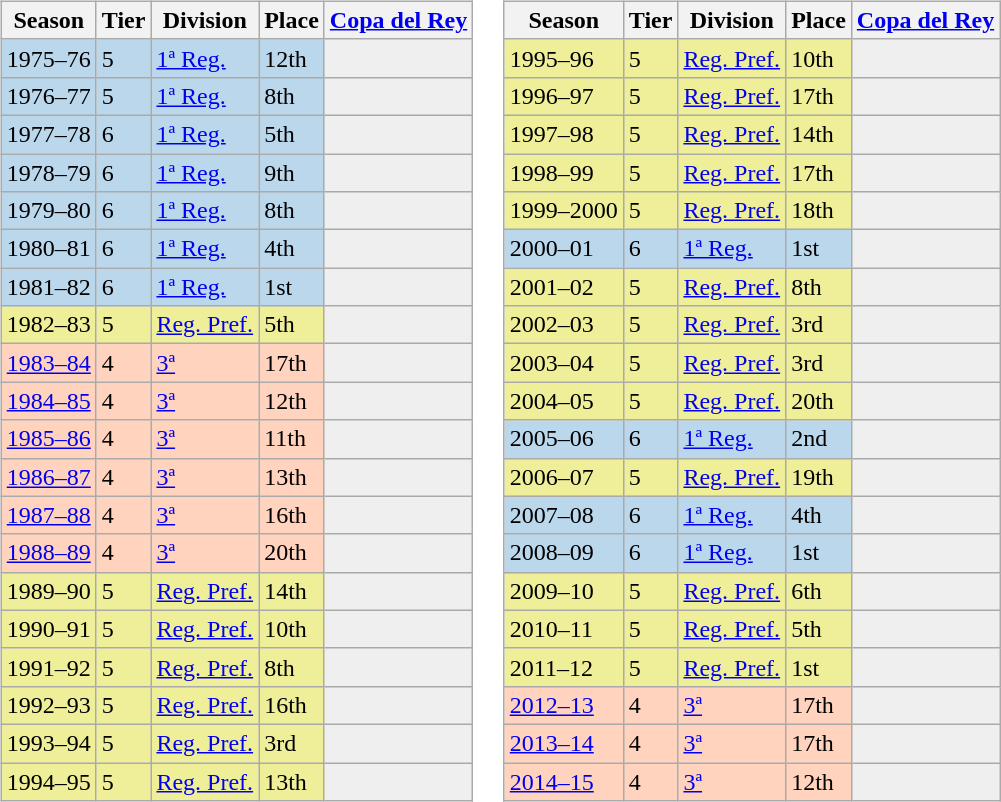<table>
<tr>
<td valign="top" width=0%><br><table class="wikitable">
<tr style="background:#f0f6fa;">
<th>Season</th>
<th>Tier</th>
<th>Division</th>
<th>Place</th>
<th><a href='#'>Copa del Rey</a></th>
</tr>
<tr>
<td style="background:#BBD7EC;">1975–76</td>
<td style="background:#BBD7EC;">5</td>
<td style="background:#BBD7EC;"><a href='#'>1ª Reg.</a></td>
<td style="background:#BBD7EC;">12th</td>
<th style="background:#efefef;"></th>
</tr>
<tr>
<td style="background:#BBD7EC;">1976–77</td>
<td style="background:#BBD7EC;">5</td>
<td style="background:#BBD7EC;"><a href='#'>1ª Reg.</a></td>
<td style="background:#BBD7EC;">8th</td>
<th style="background:#efefef;"></th>
</tr>
<tr>
<td style="background:#BBD7EC;">1977–78</td>
<td style="background:#BBD7EC;">6</td>
<td style="background:#BBD7EC;"><a href='#'>1ª Reg.</a></td>
<td style="background:#BBD7EC;">5th</td>
<th style="background:#efefef;"></th>
</tr>
<tr>
<td style="background:#BBD7EC;">1978–79</td>
<td style="background:#BBD7EC;">6</td>
<td style="background:#BBD7EC;"><a href='#'>1ª Reg.</a></td>
<td style="background:#BBD7EC;">9th</td>
<th style="background:#efefef;"></th>
</tr>
<tr>
<td style="background:#BBD7EC;">1979–80</td>
<td style="background:#BBD7EC;">6</td>
<td style="background:#BBD7EC;"><a href='#'>1ª Reg.</a></td>
<td style="background:#BBD7EC;">8th</td>
<th style="background:#efefef;"></th>
</tr>
<tr>
<td style="background:#BBD7EC;">1980–81</td>
<td style="background:#BBD7EC;">6</td>
<td style="background:#BBD7EC;"><a href='#'>1ª Reg.</a></td>
<td style="background:#BBD7EC;">4th</td>
<th style="background:#efefef;"></th>
</tr>
<tr>
<td style="background:#BBD7EC;">1981–82</td>
<td style="background:#BBD7EC;">6</td>
<td style="background:#BBD7EC;"><a href='#'>1ª Reg.</a></td>
<td style="background:#BBD7EC;">1st</td>
<th style="background:#efefef;"></th>
</tr>
<tr>
<td style="background:#EFEF99;">1982–83</td>
<td style="background:#EFEF99;">5</td>
<td style="background:#EFEF99;"><a href='#'>Reg. Pref.</a></td>
<td style="background:#EFEF99;">5th</td>
<td style="background:#efefef;"></td>
</tr>
<tr>
<td style="background:#FFD3BD;"><a href='#'>1983–84</a></td>
<td style="background:#FFD3BD;">4</td>
<td style="background:#FFD3BD;"><a href='#'>3ª</a></td>
<td style="background:#FFD3BD;">17th</td>
<td style="background:#efefef;"></td>
</tr>
<tr>
<td style="background:#FFD3BD;"><a href='#'>1984–85</a></td>
<td style="background:#FFD3BD;">4</td>
<td style="background:#FFD3BD;"><a href='#'>3ª</a></td>
<td style="background:#FFD3BD;">12th</td>
<td style="background:#efefef;"></td>
</tr>
<tr>
<td style="background:#FFD3BD;"><a href='#'>1985–86</a></td>
<td style="background:#FFD3BD;">4</td>
<td style="background:#FFD3BD;"><a href='#'>3ª</a></td>
<td style="background:#FFD3BD;">11th</td>
<td style="background:#efefef;"></td>
</tr>
<tr>
<td style="background:#FFD3BD;"><a href='#'>1986–87</a></td>
<td style="background:#FFD3BD;">4</td>
<td style="background:#FFD3BD;"><a href='#'>3ª</a></td>
<td style="background:#FFD3BD;">13th</td>
<td style="background:#efefef;"></td>
</tr>
<tr>
<td style="background:#FFD3BD;"><a href='#'>1987–88</a></td>
<td style="background:#FFD3BD;">4</td>
<td style="background:#FFD3BD;"><a href='#'>3ª</a></td>
<td style="background:#FFD3BD;">16th</td>
<td style="background:#efefef;"></td>
</tr>
<tr>
<td style="background:#FFD3BD;"><a href='#'>1988–89</a></td>
<td style="background:#FFD3BD;">4</td>
<td style="background:#FFD3BD;"><a href='#'>3ª</a></td>
<td style="background:#FFD3BD;">20th</td>
<td style="background:#efefef;"></td>
</tr>
<tr>
<td style="background:#EFEF99;">1989–90</td>
<td style="background:#EFEF99;">5</td>
<td style="background:#EFEF99;"><a href='#'>Reg. Pref.</a></td>
<td style="background:#EFEF99;">14th</td>
<td style="background:#efefef;"></td>
</tr>
<tr>
<td style="background:#EFEF99;">1990–91</td>
<td style="background:#EFEF99;">5</td>
<td style="background:#EFEF99;"><a href='#'>Reg. Pref.</a></td>
<td style="background:#EFEF99;">10th</td>
<td style="background:#efefef;"></td>
</tr>
<tr>
<td style="background:#EFEF99;">1991–92</td>
<td style="background:#EFEF99;">5</td>
<td style="background:#EFEF99;"><a href='#'>Reg. Pref.</a></td>
<td style="background:#EFEF99;">8th</td>
<td style="background:#efefef;"></td>
</tr>
<tr>
<td style="background:#EFEF99;">1992–93</td>
<td style="background:#EFEF99;">5</td>
<td style="background:#EFEF99;"><a href='#'>Reg. Pref.</a></td>
<td style="background:#EFEF99;">16th</td>
<td style="background:#efefef;"></td>
</tr>
<tr>
<td style="background:#EFEF99;">1993–94</td>
<td style="background:#EFEF99;">5</td>
<td style="background:#EFEF99;"><a href='#'>Reg. Pref.</a></td>
<td style="background:#EFEF99;">3rd</td>
<td style="background:#efefef;"></td>
</tr>
<tr>
<td style="background:#EFEF99;">1994–95</td>
<td style="background:#EFEF99;">5</td>
<td style="background:#EFEF99;"><a href='#'>Reg. Pref.</a></td>
<td style="background:#EFEF99;">13th</td>
<td style="background:#efefef;"></td>
</tr>
</table>
</td>
<td valign="top" width=0%><br><table class="wikitable">
<tr style="background:#f0f6fa;">
<th>Season</th>
<th>Tier</th>
<th>Division</th>
<th>Place</th>
<th><a href='#'>Copa del Rey</a></th>
</tr>
<tr>
<td style="background:#EFEF99;">1995–96</td>
<td style="background:#EFEF99;">5</td>
<td style="background:#EFEF99;"><a href='#'>Reg. Pref.</a></td>
<td style="background:#EFEF99;">10th</td>
<td style="background:#efefef;"></td>
</tr>
<tr>
<td style="background:#EFEF99;">1996–97</td>
<td style="background:#EFEF99;">5</td>
<td style="background:#EFEF99;"><a href='#'>Reg. Pref.</a></td>
<td style="background:#EFEF99;">17th</td>
<td style="background:#efefef;"></td>
</tr>
<tr>
<td style="background:#EFEF99;">1997–98</td>
<td style="background:#EFEF99;">5</td>
<td style="background:#EFEF99;"><a href='#'>Reg. Pref.</a></td>
<td style="background:#EFEF99;">14th</td>
<td style="background:#efefef;"></td>
</tr>
<tr>
<td style="background:#EFEF99;">1998–99</td>
<td style="background:#EFEF99;">5</td>
<td style="background:#EFEF99;"><a href='#'>Reg. Pref.</a></td>
<td style="background:#EFEF99;">17th</td>
<td style="background:#efefef;"></td>
</tr>
<tr>
<td style="background:#EFEF99;">1999–2000</td>
<td style="background:#EFEF99;">5</td>
<td style="background:#EFEF99;"><a href='#'>Reg. Pref.</a></td>
<td style="background:#EFEF99;">18th</td>
<td style="background:#efefef;"></td>
</tr>
<tr>
<td style="background:#BBD7EC;">2000–01</td>
<td style="background:#BBD7EC;">6</td>
<td style="background:#BBD7EC;"><a href='#'>1ª Reg.</a></td>
<td style="background:#BBD7EC;">1st</td>
<th style="background:#efefef;"></th>
</tr>
<tr>
<td style="background:#EFEF99;">2001–02</td>
<td style="background:#EFEF99;">5</td>
<td style="background:#EFEF99;"><a href='#'>Reg. Pref.</a></td>
<td style="background:#EFEF99;">8th</td>
<td style="background:#efefef;"></td>
</tr>
<tr>
<td style="background:#EFEF99;">2002–03</td>
<td style="background:#EFEF99;">5</td>
<td style="background:#EFEF99;"><a href='#'>Reg. Pref.</a></td>
<td style="background:#EFEF99;">3rd</td>
<td style="background:#efefef;"></td>
</tr>
<tr>
<td style="background:#EFEF99;">2003–04</td>
<td style="background:#EFEF99;">5</td>
<td style="background:#EFEF99;"><a href='#'>Reg. Pref.</a></td>
<td style="background:#EFEF99;">3rd</td>
<td style="background:#efefef;"></td>
</tr>
<tr>
<td style="background:#EFEF99;">2004–05</td>
<td style="background:#EFEF99;">5</td>
<td style="background:#EFEF99;"><a href='#'>Reg. Pref.</a></td>
<td style="background:#EFEF99;">20th</td>
<td style="background:#efefef;"></td>
</tr>
<tr>
<td style="background:#BBD7EC;">2005–06</td>
<td style="background:#BBD7EC;">6</td>
<td style="background:#BBD7EC;"><a href='#'>1ª Reg.</a></td>
<td style="background:#BBD7EC;">2nd</td>
<th style="background:#efefef;"></th>
</tr>
<tr>
<td style="background:#EFEF99;">2006–07</td>
<td style="background:#EFEF99;">5</td>
<td style="background:#EFEF99;"><a href='#'>Reg. Pref.</a></td>
<td style="background:#EFEF99;">19th</td>
<td style="background:#efefef;"></td>
</tr>
<tr>
<td style="background:#BBD7EC;">2007–08</td>
<td style="background:#BBD7EC;">6</td>
<td style="background:#BBD7EC;"><a href='#'>1ª Reg.</a></td>
<td style="background:#BBD7EC;">4th</td>
<th style="background:#efefef;"></th>
</tr>
<tr>
<td style="background:#BBD7EC;">2008–09</td>
<td style="background:#BBD7EC;">6</td>
<td style="background:#BBD7EC;"><a href='#'>1ª Reg.</a></td>
<td style="background:#BBD7EC;">1st</td>
<th style="background:#efefef;"></th>
</tr>
<tr>
<td style="background:#EFEF99;">2009–10</td>
<td style="background:#EFEF99;">5</td>
<td style="background:#EFEF99;"><a href='#'>Reg. Pref.</a></td>
<td style="background:#EFEF99;">6th</td>
<td style="background:#efefef;"></td>
</tr>
<tr>
<td style="background:#EFEF99;">2010–11</td>
<td style="background:#EFEF99;">5</td>
<td style="background:#EFEF99;"><a href='#'>Reg. Pref.</a></td>
<td style="background:#EFEF99;">5th</td>
<td style="background:#efefef;"></td>
</tr>
<tr>
<td style="background:#EFEF99;">2011–12</td>
<td style="background:#EFEF99;">5</td>
<td style="background:#EFEF99;"><a href='#'>Reg. Pref.</a></td>
<td style="background:#EFEF99;">1st</td>
<td style="background:#efefef;"></td>
</tr>
<tr>
<td style="background:#FFD3BD;"><a href='#'>2012–13</a></td>
<td style="background:#FFD3BD;">4</td>
<td style="background:#FFD3BD;"><a href='#'>3ª</a></td>
<td style="background:#FFD3BD;">17th</td>
<td style="background:#efefef;"></td>
</tr>
<tr>
<td style="background:#FFD3BD;"><a href='#'>2013–14</a></td>
<td style="background:#FFD3BD;">4</td>
<td style="background:#FFD3BD;"><a href='#'>3ª</a></td>
<td style="background:#FFD3BD;">17th</td>
<td style="background:#efefef;"></td>
</tr>
<tr>
<td style="background:#FFD3BD;"><a href='#'>2014–15</a></td>
<td style="background:#FFD3BD;">4</td>
<td style="background:#FFD3BD;"><a href='#'>3ª</a></td>
<td style="background:#FFD3BD;">12th</td>
<td style="background:#efefef;"></td>
</tr>
</table>
</td>
</tr>
</table>
